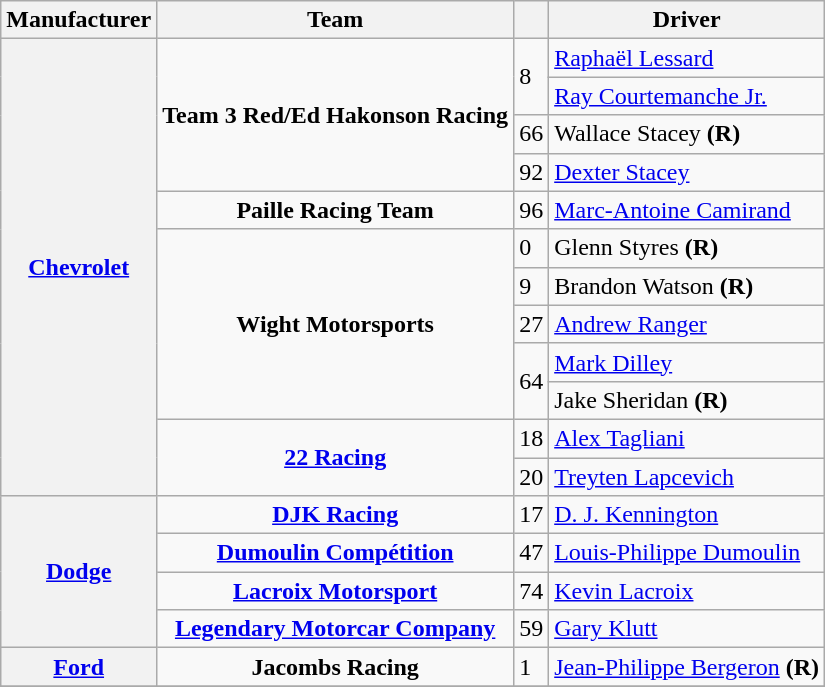<table class="wikitable">
<tr>
<th>Manufacturer</th>
<th>Team</th>
<th></th>
<th>Driver</th>
</tr>
<tr>
<th rowspan="12"><a href='#'>Chevrolet</a></th>
<td rowspan="4" style="text-align:center;"><strong>Team 3 Red/Ed Hakonson Racing</strong></td>
<td rowspan="2">8</td>
<td><a href='#'>Raphaël Lessard</a> <small></small></td>
</tr>
<tr>
<td><a href='#'>Ray Courtemanche Jr.</a> <small></small></td>
</tr>
<tr>
<td>66</td>
<td>Wallace Stacey <strong>(R)</strong></td>
</tr>
<tr>
<td>92</td>
<td><a href='#'>Dexter Stacey</a></td>
</tr>
<tr>
<td style="text-align:center;"><strong>Paille Racing Team</strong></td>
<td>96</td>
<td><a href='#'>Marc-Antoine Camirand</a></td>
</tr>
<tr>
<td rowspan="5" style="text-align:center;"><strong>Wight Motorsports</strong></td>
<td>0</td>
<td>Glenn Styres <strong>(R)</strong></td>
</tr>
<tr>
<td>9</td>
<td>Brandon Watson <strong>(R)</strong></td>
</tr>
<tr>
<td>27</td>
<td><a href='#'>Andrew Ranger</a></td>
</tr>
<tr>
<td rowspan="2">64</td>
<td><a href='#'>Mark Dilley</a> <small></small></td>
</tr>
<tr>
<td>Jake Sheridan <strong>(R)</strong> <small></small></td>
</tr>
<tr>
<td rowspan="2" style="text-align:center;"><strong><a href='#'>22 Racing</a></strong></td>
<td>18</td>
<td><a href='#'>Alex Tagliani</a></td>
</tr>
<tr>
<td>20</td>
<td><a href='#'>Treyten Lapcevich</a></td>
</tr>
<tr>
<th rowspan="4"><a href='#'>Dodge</a></th>
<td style="text-align:center;"><strong><a href='#'>DJK Racing</a></strong></td>
<td>17</td>
<td><a href='#'>D. J. Kennington</a></td>
</tr>
<tr>
<td style="text-align:center;"><strong><a href='#'>Dumoulin Compétition</a></strong></td>
<td>47</td>
<td><a href='#'>Louis-Philippe Dumoulin</a></td>
</tr>
<tr>
<td style="text-align:center;"><strong><a href='#'>Lacroix Motorsport</a></strong></td>
<td>74</td>
<td><a href='#'>Kevin Lacroix</a></td>
</tr>
<tr>
<td style="text-align:center;"><strong><a href='#'>Legendary Motorcar Company</a></strong></td>
<td>59</td>
<td><a href='#'>Gary Klutt</a></td>
</tr>
<tr>
<th><a href='#'>Ford</a></th>
<td style="text-align:center;"><strong>Jacombs Racing</strong></td>
<td>1</td>
<td><a href='#'>Jean-Philippe Bergeron</a> <strong>(R)</strong></td>
</tr>
<tr>
</tr>
</table>
